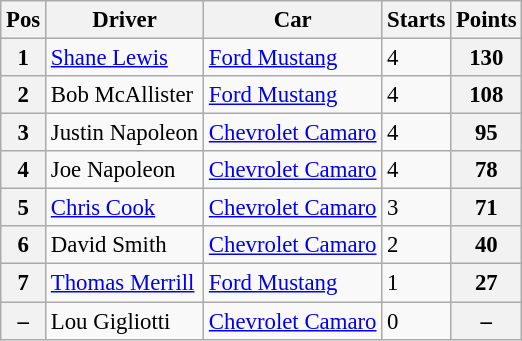<table class="wikitable" style="font-size: 95%;">
<tr>
<th>Pos</th>
<th>Driver</th>
<th>Car</th>
<th>Starts</th>
<th>Points</th>
</tr>
<tr>
<th>1</th>
<td> <a href='#'>Shane Lewis</a></td>
<td><a href='#'>Ford Mustang</a></td>
<td>4</td>
<th>130</th>
</tr>
<tr>
<th>2</th>
<td> Bob McAllister</td>
<td><a href='#'>Ford Mustang</a></td>
<td>4</td>
<th>108</th>
</tr>
<tr>
<th>3</th>
<td> Justin Napoleon</td>
<td><a href='#'>Chevrolet Camaro</a></td>
<td>4</td>
<th>95</th>
</tr>
<tr>
<th>4</th>
<td> Joe Napoleon</td>
<td><a href='#'>Chevrolet Camaro</a></td>
<td>4</td>
<th>78</th>
</tr>
<tr>
<th>5</th>
<td> <a href='#'>Chris Cook</a></td>
<td><a href='#'>Chevrolet Camaro</a></td>
<td>3</td>
<th>71</th>
</tr>
<tr>
<th>6</th>
<td> David Smith</td>
<td><a href='#'>Chevrolet Camaro</a></td>
<td>2</td>
<th>40</th>
</tr>
<tr>
<th>7</th>
<td> <a href='#'>Thomas Merrill</a></td>
<td><a href='#'>Ford Mustang</a></td>
<td>1</td>
<th>27</th>
</tr>
<tr>
<th>–</th>
<td> Lou Gigliotti</td>
<td><a href='#'>Chevrolet Camaro</a></td>
<td>0</td>
<th>–</th>
</tr>
</table>
